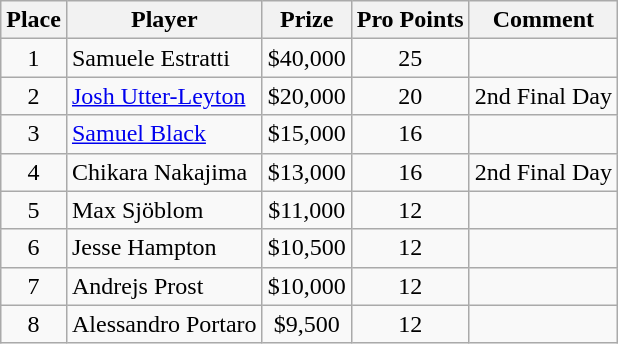<table class="wikitable">
<tr>
<th>Place</th>
<th>Player</th>
<th>Prize</th>
<th>Pro Points</th>
<th>Comment</th>
</tr>
<tr>
<td align=center>1</td>
<td> Samuele Estratti</td>
<td align=center>$40,000</td>
<td align=center>25</td>
<td></td>
</tr>
<tr>
<td align=center>2</td>
<td> <a href='#'>Josh Utter-Leyton</a></td>
<td align=center>$20,000</td>
<td align=center>20</td>
<td>2nd Final Day</td>
</tr>
<tr>
<td align=center>3</td>
<td> <a href='#'>Samuel Black</a></td>
<td align=center>$15,000</td>
<td align=center>16</td>
<td></td>
</tr>
<tr>
<td align=center>4</td>
<td> Chikara Nakajima</td>
<td align=center>$13,000</td>
<td align=center>16</td>
<td>2nd Final Day</td>
</tr>
<tr>
<td align=center>5</td>
<td> Max Sjöblom</td>
<td align=center>$11,000</td>
<td align=center>12</td>
<td></td>
</tr>
<tr>
<td align=center>6</td>
<td> Jesse Hampton</td>
<td align=center>$10,500</td>
<td align=center>12</td>
<td></td>
</tr>
<tr>
<td align=center>7</td>
<td> Andrejs Prost</td>
<td align=center>$10,000</td>
<td align=center>12</td>
<td></td>
</tr>
<tr>
<td align=center>8</td>
<td> Alessandro Portaro</td>
<td align=center>$9,500</td>
<td align=center>12</td>
<td></td>
</tr>
</table>
